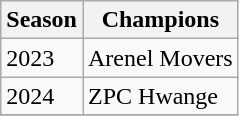<table class="wikitable sortable">
<tr>
<th>Season</th>
<th>Champions</th>
</tr>
<tr>
<td>2023</td>
<td>Arenel Movers</td>
</tr>
<tr>
<td>2024</td>
<td>ZPC Hwange</td>
</tr>
<tr>
</tr>
</table>
